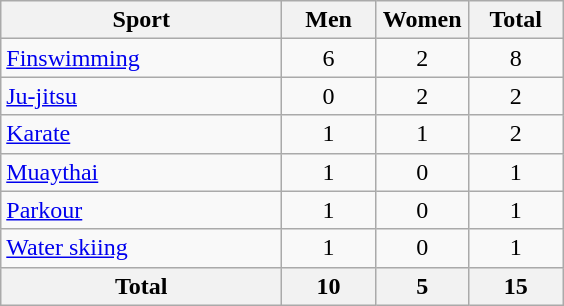<table class="wikitable sortable" style="text-align:center;">
<tr>
<th width=180>Sport</th>
<th width=55>Men</th>
<th width=55>Women</th>
<th width=55>Total</th>
</tr>
<tr>
<td align=left><a href='#'>Finswimming</a></td>
<td>6</td>
<td>2</td>
<td>8</td>
</tr>
<tr>
<td align=left><a href='#'>Ju-jitsu</a></td>
<td>0</td>
<td>2</td>
<td>2</td>
</tr>
<tr>
<td align=left><a href='#'>Karate</a></td>
<td>1</td>
<td>1</td>
<td>2</td>
</tr>
<tr>
<td align=left><a href='#'>Muaythai</a></td>
<td>1</td>
<td>0</td>
<td>1</td>
</tr>
<tr>
<td align=left><a href='#'>Parkour</a></td>
<td>1</td>
<td>0</td>
<td>1</td>
</tr>
<tr>
<td align=left><a href='#'>Water skiing</a></td>
<td>1</td>
<td>0</td>
<td>1</td>
</tr>
<tr>
<th>Total</th>
<th>10</th>
<th>5</th>
<th>15</th>
</tr>
</table>
